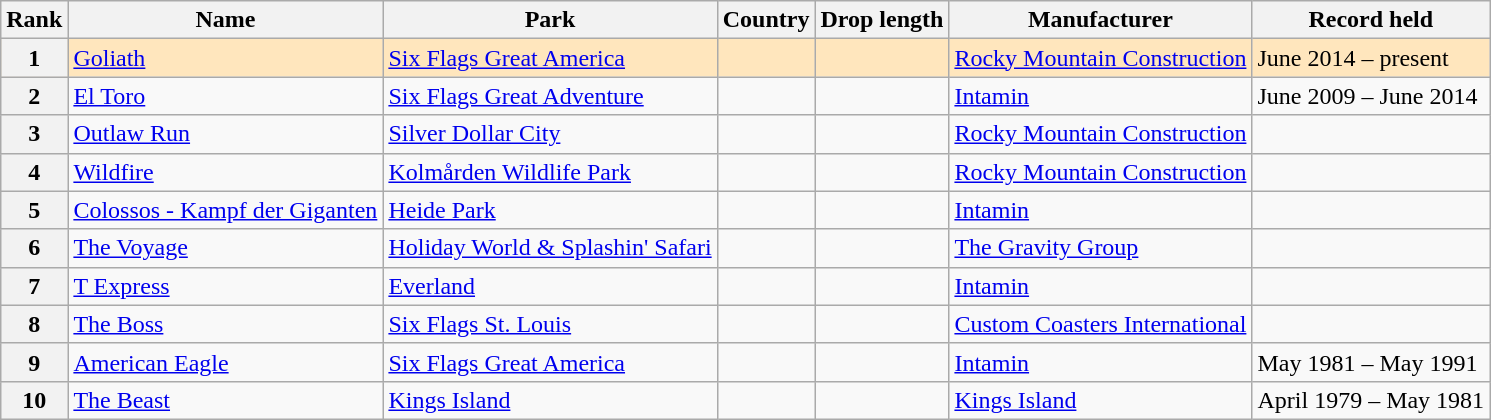<table class="wikitable sortable plainrowheaders">
<tr>
<th data-sort-type="number" scope="col">Rank</th>
<th scope="col">Name</th>
<th scope="col">Park</th>
<th scope="col">Country</th>
<th scope="col">Drop length</th>
<th scope="col">Manufacturer</th>
<th scope="col">Record held</th>
</tr>
<tr style="background-color: #FFE6BD">
<th>1</th>
<td><a href='#'>Goliath</a></td>
<td><a href='#'>Six Flags Great America</a></td>
<td></td>
<td></td>
<td><a href='#'>Rocky Mountain Construction</a></td>
<td data-sort-value="2014-06">June 2014 – present</td>
</tr>
<tr>
<th>2</th>
<td><a href='#'>El Toro</a></td>
<td><a href='#'>Six Flags Great Adventure</a></td>
<td></td>
<td></td>
<td><a href='#'>Intamin</a></td>
<td data-sort-value="2009-06">June 2009 – June 2014</td>
</tr>
<tr>
<th>3</th>
<td><a href='#'>Outlaw Run</a></td>
<td><a href='#'>Silver Dollar City</a></td>
<td></td>
<td></td>
<td><a href='#'>Rocky Mountain Construction</a></td>
<td></td>
</tr>
<tr>
<th>4</th>
<td><a href='#'>Wildfire</a></td>
<td><a href='#'>Kolmården Wildlife Park</a></td>
<td></td>
<td></td>
<td><a href='#'>Rocky Mountain Construction</a></td>
<td></td>
</tr>
<tr>
<th>5</th>
<td><a href='#'>Colossos - Kampf der Giganten</a></td>
<td><a href='#'>Heide Park</a></td>
<td></td>
<td></td>
<td><a href='#'>Intamin</a></td>
<td></td>
</tr>
<tr>
<th>6</th>
<td><a href='#'>The Voyage</a></td>
<td><a href='#'>Holiday World & Splashin' Safari</a></td>
<td></td>
<td></td>
<td><a href='#'>The Gravity Group</a></td>
<td></td>
</tr>
<tr>
<th>7</th>
<td><a href='#'>T Express</a></td>
<td><a href='#'>Everland</a></td>
<td></td>
<td></td>
<td><a href='#'>Intamin</a></td>
<td></td>
</tr>
<tr>
<th>8</th>
<td><a href='#'>The Boss</a></td>
<td><a href='#'>Six Flags St. Louis</a></td>
<td></td>
<td></td>
<td><a href='#'>Custom Coasters International</a></td>
<td></td>
</tr>
<tr>
<th>9</th>
<td><a href='#'>American Eagle</a></td>
<td><a href='#'>Six Flags Great America</a></td>
<td></td>
<td></td>
<td><a href='#'>Intamin</a></td>
<td data-sort-value="1981-05">May 1981 – May 1991</td>
</tr>
<tr>
<th>10</th>
<td><a href='#'>The Beast</a></td>
<td><a href='#'>Kings Island</a></td>
<td></td>
<td></td>
<td><a href='#'>Kings Island</a></td>
<td data-sort-value="1979-04">April 1979 – May 1981</td>
</tr>
</table>
